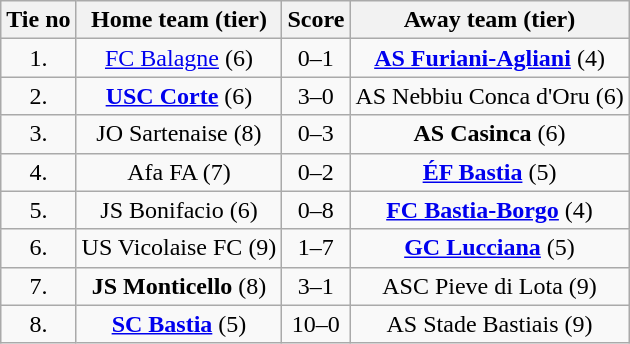<table class="wikitable" style="text-align: center">
<tr>
<th>Tie no</th>
<th>Home team (tier)</th>
<th>Score</th>
<th>Away team (tier)</th>
</tr>
<tr>
<td>1.</td>
<td><a href='#'>FC Balagne</a> (6)</td>
<td>0–1</td>
<td><strong><a href='#'>AS Furiani-Agliani</a></strong> (4)</td>
</tr>
<tr>
<td>2.</td>
<td><strong><a href='#'>USC Corte</a></strong> (6)</td>
<td>3–0</td>
<td>AS Nebbiu Conca d'Oru (6)</td>
</tr>
<tr>
<td>3.</td>
<td>JO Sartenaise (8)</td>
<td>0–3</td>
<td><strong>AS Casinca</strong> (6)</td>
</tr>
<tr>
<td>4.</td>
<td>Afa FA (7)</td>
<td>0–2</td>
<td><strong><a href='#'>ÉF Bastia</a></strong> (5)</td>
</tr>
<tr>
<td>5.</td>
<td>JS Bonifacio (6)</td>
<td>0–8</td>
<td><strong><a href='#'>FC Bastia-Borgo</a></strong> (4)</td>
</tr>
<tr>
<td>6.</td>
<td>US Vicolaise FC (9)</td>
<td>1–7</td>
<td><strong><a href='#'>GC Lucciana</a></strong> (5)</td>
</tr>
<tr>
<td>7.</td>
<td><strong>JS Monticello</strong> (8)</td>
<td>3–1</td>
<td>ASC Pieve di Lota (9)</td>
</tr>
<tr>
<td>8.</td>
<td><strong><a href='#'>SC Bastia</a></strong> (5)</td>
<td>10–0</td>
<td>AS Stade Bastiais (9)</td>
</tr>
</table>
